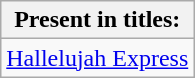<table class="wikitable">
<tr>
<th>Present in titles:</th>
</tr>
<tr>
<td><a href='#'>Hallelujah Express</a></td>
</tr>
</table>
